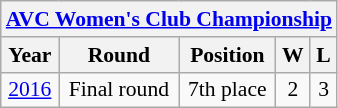<table class="wikitable" style="text-align: center;font-size:90%;">
<tr>
<th colspan=5><a href='#'>AVC Women's Club Championship</a></th>
</tr>
<tr>
<th>Year</th>
<th>Round</th>
<th>Position</th>
<th>W</th>
<th>L</th>
</tr>
<tr>
<td> <a href='#'>2016</a></td>
<td>Final round</td>
<td>7th place</td>
<td>2</td>
<td>3</td>
</tr>
</table>
